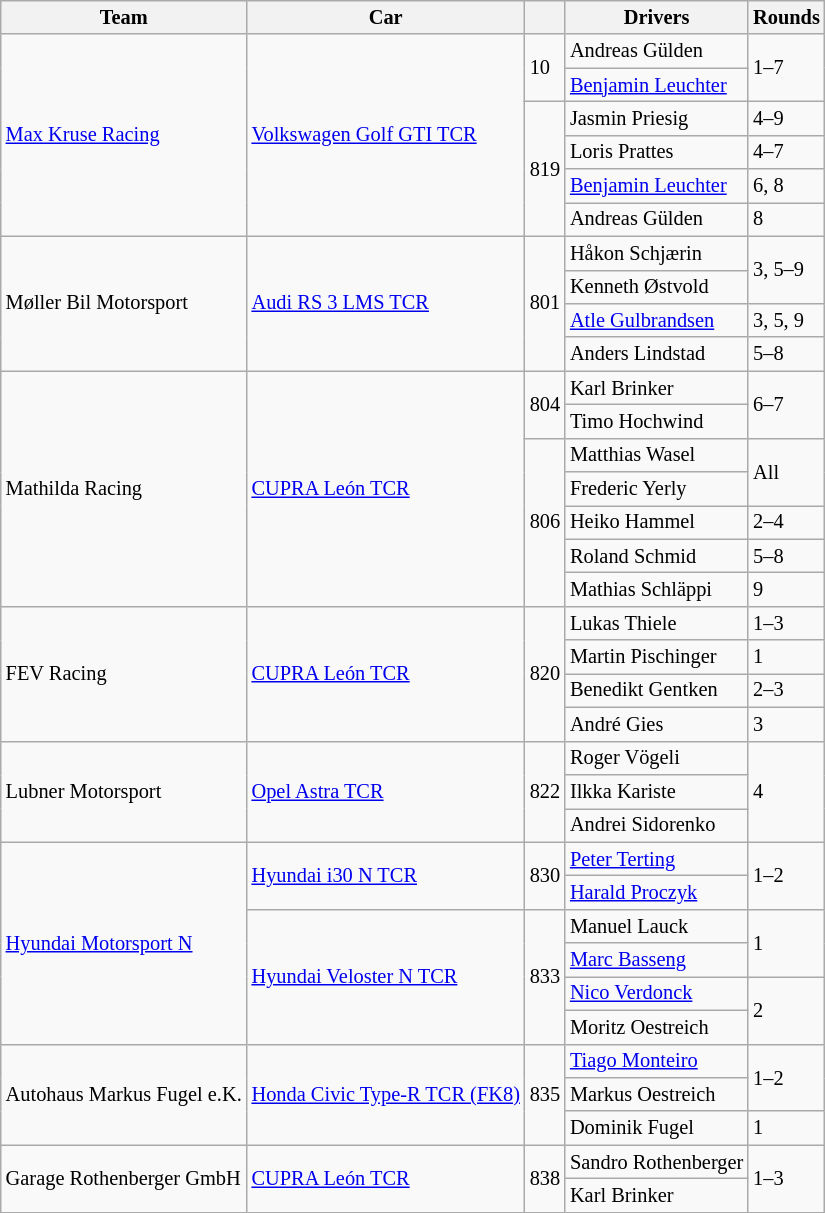<table class="wikitable" style="font-size: 85%">
<tr>
<th>Team</th>
<th>Car</th>
<th></th>
<th>Drivers</th>
<th>Rounds</th>
</tr>
<tr>
<td rowspan=6> <a href='#'>Max Kruse Racing</a></td>
<td rowspan=6><a href='#'>Volkswagen Golf GTI TCR</a></td>
<td rowspan=2>10</td>
<td> Andreas Gülden</td>
<td rowspan=2>1–7</td>
</tr>
<tr>
<td> <a href='#'>Benjamin Leuchter</a></td>
</tr>
<tr>
<td rowspan=4>819</td>
<td> Jasmin Priesig</td>
<td>4–9</td>
</tr>
<tr>
<td> Loris Prattes</td>
<td>4–7</td>
</tr>
<tr>
<td> <a href='#'>Benjamin Leuchter</a></td>
<td>6, 8</td>
</tr>
<tr>
<td> Andreas Gülden</td>
<td>8</td>
</tr>
<tr>
<td rowspan=4> Møller Bil Motorsport</td>
<td rowspan=4><a href='#'>Audi RS 3 LMS TCR</a></td>
<td rowspan=4>801</td>
<td> Håkon Schjærin</td>
<td rowspan=2>3, 5–9</td>
</tr>
<tr>
<td> Kenneth Østvold</td>
</tr>
<tr>
<td> <a href='#'>Atle Gulbrandsen</a></td>
<td>3, 5, 9</td>
</tr>
<tr>
<td> Anders Lindstad</td>
<td>5–8</td>
</tr>
<tr>
<td rowspan=7> Mathilda Racing</td>
<td rowspan=7><a href='#'>CUPRA León TCR</a></td>
<td rowspan=2>804</td>
<td> Karl Brinker</td>
<td rowspan=2>6–7</td>
</tr>
<tr>
<td> Timo Hochwind</td>
</tr>
<tr>
<td rowspan=5>806</td>
<td> Matthias Wasel</td>
<td rowspan=2>All</td>
</tr>
<tr>
<td> Frederic Yerly</td>
</tr>
<tr>
<td> Heiko Hammel</td>
<td>2–4</td>
</tr>
<tr>
<td> Roland Schmid</td>
<td>5–8</td>
</tr>
<tr>
<td> Mathias Schläppi</td>
<td>9</td>
</tr>
<tr>
<td rowspan=4> FEV Racing</td>
<td rowspan=4><a href='#'>CUPRA León TCR</a></td>
<td rowspan=4>820</td>
<td> Lukas Thiele</td>
<td>1–3</td>
</tr>
<tr>
<td> Martin Pischinger</td>
<td>1</td>
</tr>
<tr>
<td> Benedikt Gentken</td>
<td>2–3</td>
</tr>
<tr>
<td> André Gies</td>
<td>3</td>
</tr>
<tr>
<td rowspan=3> Lubner Motorsport</td>
<td rowspan=3><a href='#'>Opel Astra TCR</a></td>
<td rowspan=3>822</td>
<td> Roger Vögeli</td>
<td rowspan=3>4</td>
</tr>
<tr>
<td> Ilkka Kariste</td>
</tr>
<tr>
<td> Andrei Sidorenko</td>
</tr>
<tr>
<td rowspan=6> <a href='#'>Hyundai Motorsport N</a></td>
<td rowspan=2><a href='#'>Hyundai i30 N TCR</a></td>
<td rowspan=2>830</td>
<td> <a href='#'>Peter Terting</a></td>
<td rowspan=2>1–2</td>
</tr>
<tr>
<td> <a href='#'>Harald Proczyk</a></td>
</tr>
<tr>
<td rowspan=4><a href='#'>Hyundai Veloster N TCR</a></td>
<td rowspan=4>833</td>
<td> Manuel Lauck</td>
<td rowspan=2>1</td>
</tr>
<tr>
<td> <a href='#'>Marc Basseng</a></td>
</tr>
<tr>
<td> <a href='#'>Nico Verdonck</a></td>
<td rowspan=2>2</td>
</tr>
<tr>
<td> Moritz Oestreich</td>
</tr>
<tr>
<td rowspan=3> Autohaus Markus Fugel e.K.</td>
<td rowspan=3><a href='#'>Honda Civic Type-R TCR (FK8)</a></td>
<td rowspan=3>835</td>
<td> <a href='#'>Tiago Monteiro</a></td>
<td rowspan=2>1–2</td>
</tr>
<tr>
<td> Markus Oestreich</td>
</tr>
<tr>
<td> Dominik Fugel</td>
<td>1</td>
</tr>
<tr>
<td rowspan=2> Garage Rothenberger GmbH</td>
<td rowspan=2><a href='#'>CUPRA León TCR</a></td>
<td rowspan=2>838</td>
<td> Sandro Rothenberger</td>
<td rowspan=2>1–3</td>
</tr>
<tr>
<td> Karl Brinker</td>
</tr>
</table>
